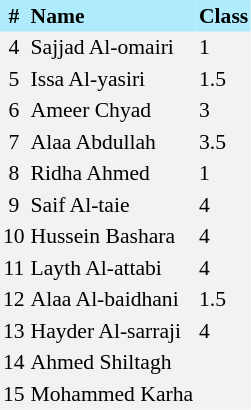<table border=0 cellpadding=2 cellspacing=0  |- bgcolor=#F2F2F2 style="text-align:center; font-size:90%;">
<tr bgcolor=#ADEBFD>
<th>#</th>
<th align=left>Name</th>
<th align=left>Class</th>
</tr>
<tr>
<td>4</td>
<td align=left>Sajjad Al-omairi</td>
<td align=left>1</td>
</tr>
<tr>
<td>5</td>
<td align=left>Issa Al-yasiri</td>
<td align=left>1.5</td>
</tr>
<tr>
<td>6</td>
<td align=left>Ameer Chyad</td>
<td align=left>3</td>
</tr>
<tr>
<td>7</td>
<td align=left>Alaa Abdullah</td>
<td align=left>3.5</td>
</tr>
<tr>
<td>8</td>
<td align=left>Ridha Ahmed</td>
<td align=left>1</td>
</tr>
<tr>
<td>9</td>
<td align=left>Saif Al-taie</td>
<td align=left>4</td>
</tr>
<tr>
<td>10</td>
<td align=left>Hussein Bashara</td>
<td align=left>4</td>
</tr>
<tr>
<td>11</td>
<td align=left>Layth Al-attabi</td>
<td align=left>4</td>
</tr>
<tr>
<td>12</td>
<td align=left>Alaa Al-baidhani</td>
<td align=left>1.5</td>
</tr>
<tr>
<td>13</td>
<td align=left>Hayder Al-sarraji</td>
<td align=left>4</td>
</tr>
<tr>
<td>14</td>
<td align=left>Ahmed Shiltagh</td>
<td align=left></td>
</tr>
<tr>
<td>15</td>
<td align=left>Mohammed Karha</td>
<td align=left></td>
</tr>
</table>
